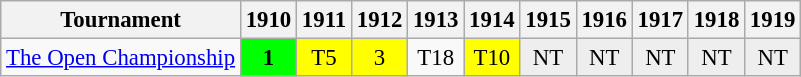<table class="wikitable" style="font-size:95%;text-align:center;">
<tr>
<th>Tournament</th>
<th>1910</th>
<th>1911</th>
<th>1912</th>
<th>1913</th>
<th>1914</th>
<th>1915</th>
<th>1916</th>
<th>1917</th>
<th>1918</th>
<th>1919</th>
</tr>
<tr>
<td align=left><a href='#'>The Open Championship</a></td>
<td style="background:lime;"><strong>1</strong></td>
<td style="background:yellow;">T5</td>
<td style="background:yellow;">3</td>
<td>T18</td>
<td style="background:yellow;">T10</td>
<td style="background:#eeeeee;">NT</td>
<td style="background:#eeeeee;">NT</td>
<td style="background:#eeeeee;">NT</td>
<td style="background:#eeeeee;">NT</td>
<td style="background:#eeeeee;">NT</td>
</tr>
</table>
